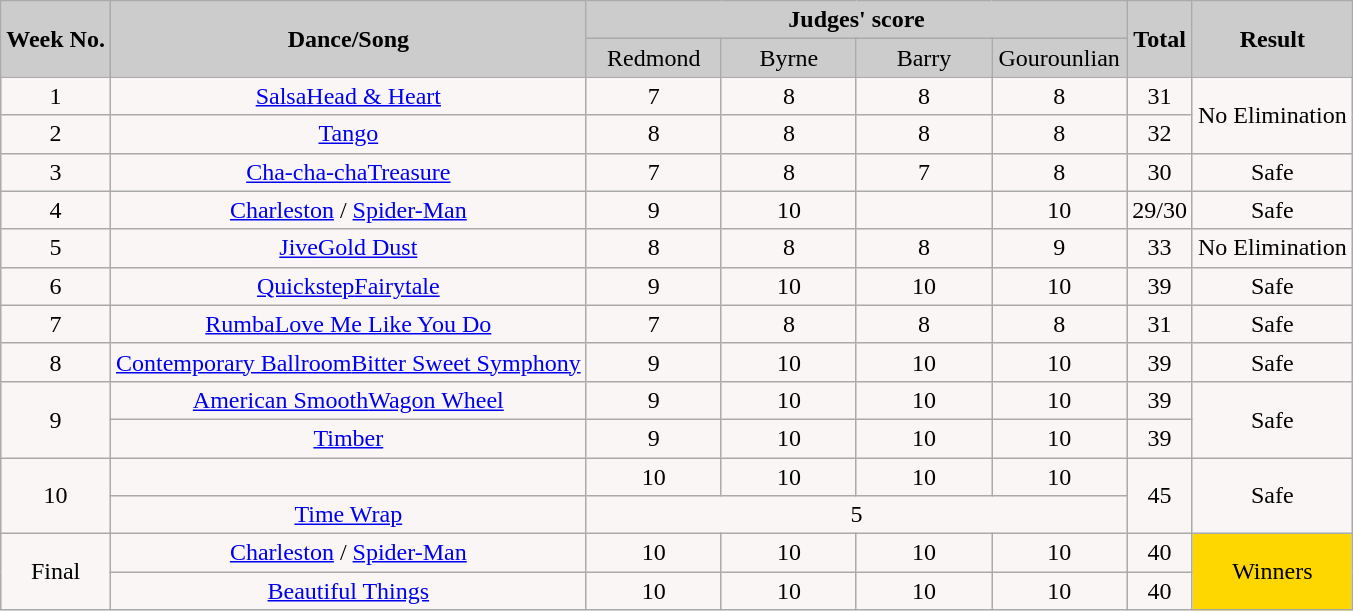<table class="wikitable collapsible">
<tr>
<th rowspan="2" style="background:#ccc; text-align:Center;"><strong>Week No.</strong></th>
<th rowspan="2" style="background:#ccc; text-align:Center;"><strong>Dance/Song</strong></th>
<th colspan="4" style="background:#ccc; text-align:Center;"><strong>Judges' score</strong></th>
<th rowspan="2" style="background:#ccc; text-align:Center;"><strong>Total</strong></th>
<th rowspan="2" style="background:#ccc; text-align:Center;"><strong>Result</strong></th>
</tr>
<tr style="text-align:center; background:#ccc;">
<td style="width:10%; ">Redmond</td>
<td style="width:10%; ">Byrne</td>
<td style="width:10%; ">Barry</td>
<td style="width:10%; ">Gourounlian</td>
</tr>
<tr style="text-align:center; background:#faf6f6;">
<td>1</td>
<td><a href='#'>Salsa</a><a href='#'>Head & Heart</a></td>
<td>7</td>
<td>8</td>
<td>8</td>
<td>8</td>
<td>31</td>
<td rowspan="2">No Elimination</td>
</tr>
<tr style="text-align:center; background:#faf6f6;">
<td>2</td>
<td><a href='#'>Tango</a></td>
<td>8</td>
<td>8</td>
<td>8</td>
<td>8</td>
<td>32</td>
</tr>
<tr style="text-align:center; background:#faf6f6;">
<td>3</td>
<td><a href='#'>Cha-cha-cha</a><a href='#'>Treasure</a></td>
<td>7</td>
<td>8</td>
<td>7</td>
<td>8</td>
<td>30</td>
<td>Safe</td>
</tr>
<tr style="text-align:center; background:#faf6f6;">
<td>4</td>
<td><a href='#'>Charleston</a> / <a href='#'>Spider-Man</a></td>
<td>9</td>
<td>10</td>
<td></td>
<td>10</td>
<td>29/30</td>
<td>Safe</td>
</tr>
<tr style="text-align:center; background:#faf6f6;">
<td>5</td>
<td><a href='#'>Jive</a><a href='#'>Gold Dust</a></td>
<td>8</td>
<td>8</td>
<td>8</td>
<td>9</td>
<td>33</td>
<td>No Elimination</td>
</tr>
<tr style="text-align:center; background:#faf6f6;">
<td>6</td>
<td><a href='#'>Quickstep</a><a href='#'>Fairytale</a></td>
<td>9</td>
<td>10</td>
<td>10</td>
<td>10</td>
<td>39</td>
<td>Safe</td>
</tr>
<tr style="text-align:center; background:#faf6f6;">
<td>7</td>
<td><a href='#'>Rumba</a><a href='#'>Love Me Like You Do</a></td>
<td>7</td>
<td>8</td>
<td>8</td>
<td>8</td>
<td>31</td>
<td>Safe</td>
</tr>
<tr style="text-align:center; background:#faf6f6;">
<td>8</td>
<td><a href='#'>Contemporary Ballroom</a><a href='#'>Bitter Sweet Symphony</a></td>
<td>9</td>
<td>10</td>
<td>10</td>
<td>10</td>
<td>39</td>
<td>Safe</td>
</tr>
<tr style="text-align:center; background:#faf6f6;">
<td rowspan="2">9</td>
<td><a href='#'>American Smooth</a><a href='#'>Wagon Wheel</a></td>
<td>9</td>
<td>10</td>
<td>10</td>
<td>10</td>
<td>39</td>
<td rowspan="2">Safe</td>
</tr>
<tr style="text-align:center; background:#faf6f6;">
<td><a href='#'>Timber</a></td>
<td>9</td>
<td>10</td>
<td>10</td>
<td>10</td>
<td>39</td>
</tr>
<tr style="text-align:center; background:#faf6f6;">
<td rowspan="2">10</td>
<td></td>
<td>10</td>
<td>10</td>
<td>10</td>
<td>10</td>
<td rowspan="2">45</td>
<td rowspan="2">Safe</td>
</tr>
<tr style="text-align:center; background:#faf6f6;">
<td><a href='#'>Time Wrap</a></td>
<td colspan="4">5</td>
</tr>
<tr style="text-align:center; background:#faf6f6;">
<td rowspan="2">Final</td>
<td><a href='#'>Charleston</a> / <a href='#'>Spider-Man</a></td>
<td>10</td>
<td>10</td>
<td>10</td>
<td>10</td>
<td>40</td>
<td rowspan="3" style="background:gold;">Winners</td>
</tr>
<tr style="text-align:center; background:#faf6f6;">
<td><a href='#'>Beautiful Things</a></td>
<td>10</td>
<td>10</td>
<td>10</td>
<td>10</td>
<td>40</td>
</tr>
</table>
